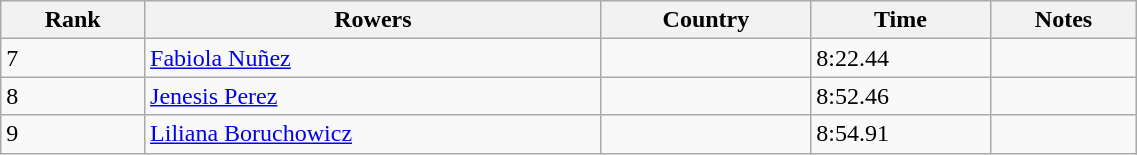<table class="wikitable" width=60%>
<tr>
<th>Rank</th>
<th>Rowers</th>
<th>Country</th>
<th>Time</th>
<th>Notes</th>
</tr>
<tr>
<td>7</td>
<td><a href='#'>Fabiola Nuñez</a></td>
<td></td>
<td>8:22.44</td>
<td></td>
</tr>
<tr>
<td>8</td>
<td><a href='#'>Jenesis Perez</a></td>
<td></td>
<td>8:52.46</td>
<td></td>
</tr>
<tr>
<td>9</td>
<td><a href='#'>Liliana Boruchowicz</a></td>
<td></td>
<td>8:54.91</td>
<td></td>
</tr>
</table>
